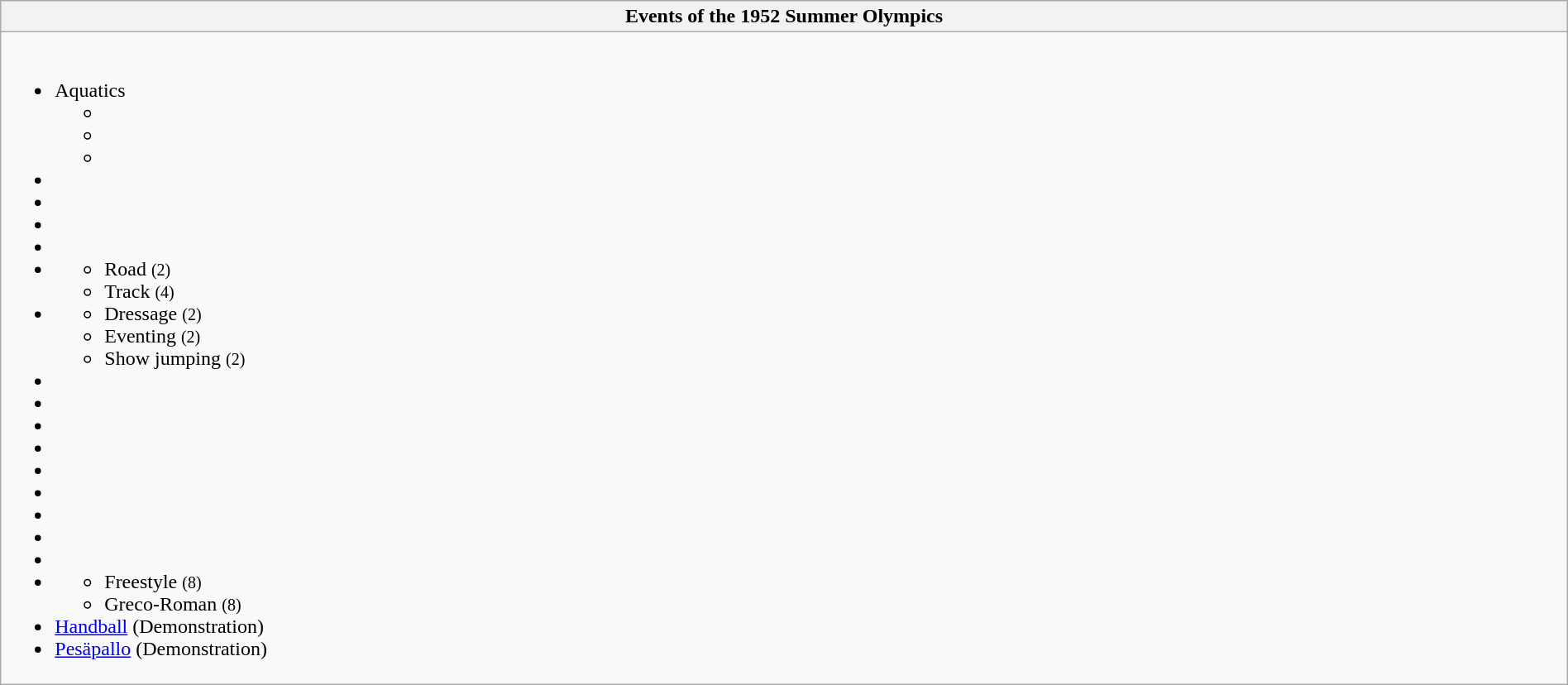<table class="wikitable collapsible" style="width:100%;">
<tr>
<th>Events of the 1952 Summer Olympics</th>
</tr>
<tr>
<td><br><ul><li>Aquatics<ul><li></li><li></li><li></li></ul></li><li></li><li></li><li></li><li></li><li><ul><li>Road <small>(2)</small></li><li>Track <small>(4)</small></li></ul></li><li><ul><li>Dressage <small>(2)</small></li><li>Eventing <small>(2)</small></li><li>Show jumping <small>(2)</small></li></ul></li><li></li><li></li><li></li><li></li><li></li><li></li><li></li><li></li><li></li><li><ul><li>Freestyle <small>(8)</small></li><li>Greco-Roman <small>(8)</small></li></ul></li><li><a href='#'>Handball</a> (Demonstration)</li><li><a href='#'>Pesäpallo</a> (Demonstration)</li></ul></td>
</tr>
</table>
